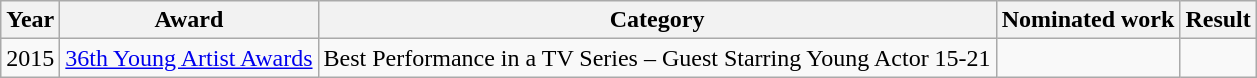<table class="wikitable">
<tr>
<th>Year</th>
<th>Award</th>
<th>Category</th>
<th>Nominated work</th>
<th>Result</th>
</tr>
<tr>
<td>2015</td>
<td><a href='#'>36th Young Artist Awards</a></td>
<td>Best Performance in a TV Series – Guest Starring Young Actor 15-21</td>
<td></td>
<td></td>
</tr>
</table>
